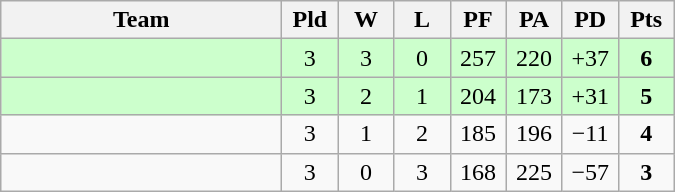<table class=wikitable style="text-align:center">
<tr>
<th width=180>Team</th>
<th width=30>Pld</th>
<th width=30>W</th>
<th width=30>L</th>
<th width=30>PF</th>
<th width=30>PA</th>
<th width=30>PD</th>
<th width=30>Pts</th>
</tr>
<tr align=center bgcolor="#ccffcc">
<td align=left></td>
<td>3</td>
<td>3</td>
<td>0</td>
<td>257</td>
<td>220</td>
<td>+37</td>
<td><strong>6</strong></td>
</tr>
<tr align=center bgcolor="#ccffcc">
<td align=left></td>
<td>3</td>
<td>2</td>
<td>1</td>
<td>204</td>
<td>173</td>
<td>+31</td>
<td><strong>5</strong></td>
</tr>
<tr align=center>
<td align=left></td>
<td>3</td>
<td>1</td>
<td>2</td>
<td>185</td>
<td>196</td>
<td>−11</td>
<td><strong>4</strong></td>
</tr>
<tr align=center>
<td align=left></td>
<td>3</td>
<td>0</td>
<td>3</td>
<td>168</td>
<td>225</td>
<td>−57</td>
<td><strong>3</strong></td>
</tr>
</table>
